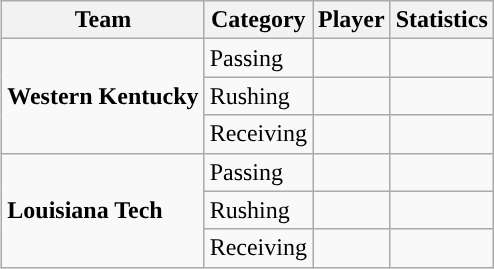<table class="wikitable" style="float: right;">
<tr>
<th>Team</th>
<th>Category</th>
<th>Player</th>
<th>Statistics</th>
</tr>
<tr>
<td rowspan=3><strong>Western Kentucky</strong></td>
<td>Passing</td>
<td></td>
<td></td>
</tr>
<tr>
<td>Rushing</td>
<td></td>
<td></td>
</tr>
<tr>
<td>Receiving</td>
<td></td>
<td></td>
</tr>
<tr>
<td rowspan=3><strong>Louisiana Tech</strong></td>
<td>Passing</td>
<td></td>
<td></td>
</tr>
<tr>
<td>Rushing</td>
<td></td>
<td></td>
</tr>
<tr>
<td>Receiving</td>
<td></td>
<td></td>
</tr>
</table>
